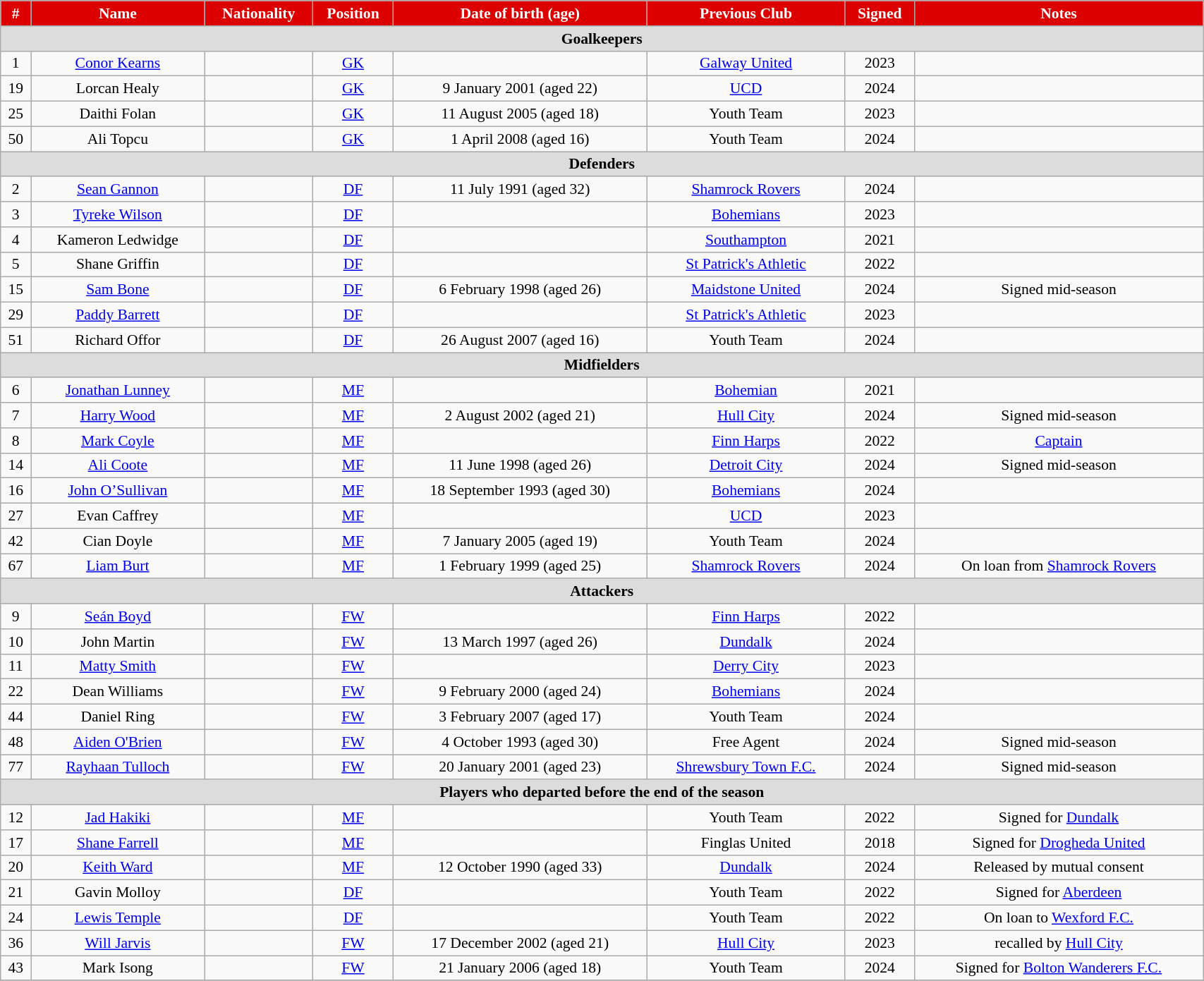<table class="wikitable" style="text-align:center; font-size:90%; width:90%;">
<tr>
<th style="background:#d00; color:white;">#</th>
<th style="background:#d00; color:white;">Name</th>
<th style="background:#d00; color:white;">Nationality</th>
<th style="background:#d00; color:white;">Position</th>
<th style="background:#d00; color:white;">Date of birth (age)</th>
<th style="background:#d00; color:white;">Previous Club</th>
<th style="background:#d00; color:white;">Signed</th>
<th style="background:#d00; color:white;">Notes</th>
</tr>
<tr>
<th colspan="8" scope="row" style="background:#dcdcdc;">Goalkeepers</th>
</tr>
<tr>
<td>1</td>
<td><a href='#'>Conor Kearns</a></td>
<td></td>
<td><a href='#'>GK</a></td>
<td></td>
<td><a href='#'>Galway United</a></td>
<td>2023</td>
<td></td>
</tr>
<tr>
<td>19</td>
<td>Lorcan Healy</td>
<td></td>
<td><a href='#'>GK</a></td>
<td>9  January 2001 (aged 22)</td>
<td><a href='#'>UCD</a></td>
<td>2024</td>
<td></td>
</tr>
<tr>
<td>25</td>
<td>Daithi Folan</td>
<td></td>
<td><a href='#'>GK</a></td>
<td>11 August 2005 (aged 18)</td>
<td>Youth Team</td>
<td>2023</td>
<td></td>
</tr>
<tr>
<td>50</td>
<td>Ali Topcu</td>
<td></td>
<td><a href='#'>GK</a></td>
<td>1 April 2008 (aged 16)</td>
<td>Youth Team</td>
<td>2024</td>
<td></td>
</tr>
<tr>
<th colspan="8" scope="row" style="background:#dcdcdc;">Defenders</th>
</tr>
<tr>
<td>2</td>
<td><a href='#'>Sean Gannon</a></td>
<td></td>
<td><a href='#'>DF</a></td>
<td>11 July 1991 (aged 32)</td>
<td><a href='#'>Shamrock Rovers</a></td>
<td>2024</td>
<td></td>
</tr>
<tr>
<td>3</td>
<td><a href='#'>Tyreke Wilson</a></td>
<td></td>
<td><a href='#'>DF</a></td>
<td></td>
<td><a href='#'>Bohemians</a></td>
<td>2023</td>
<td></td>
</tr>
<tr>
<td>4</td>
<td>Kameron Ledwidge</td>
<td></td>
<td><a href='#'>DF</a></td>
<td></td>
<td><a href='#'>Southampton</a></td>
<td>2021</td>
<td></td>
</tr>
<tr>
<td>5</td>
<td>Shane Griffin</td>
<td></td>
<td><a href='#'>DF</a></td>
<td></td>
<td><a href='#'>St Patrick's Athletic</a></td>
<td>2022</td>
<td></td>
</tr>
<tr>
<td>15</td>
<td><a href='#'>Sam Bone</a></td>
<td></td>
<td><a href='#'>DF</a></td>
<td>6 February 1998 (aged 26)</td>
<td><a href='#'>Maidstone United</a></td>
<td>2024</td>
<td>Signed mid-season</td>
</tr>
<tr>
<td>29</td>
<td><a href='#'>Paddy Barrett</a></td>
<td></td>
<td><a href='#'>DF</a></td>
<td></td>
<td><a href='#'>St Patrick's Athletic</a></td>
<td>2023</td>
<td></td>
</tr>
<tr>
<td>51</td>
<td>Richard Offor</td>
<td></td>
<td><a href='#'>DF</a></td>
<td>26 August 2007 (aged 16)</td>
<td>Youth Team</td>
<td>2024</td>
<td></td>
</tr>
<tr>
<th colspan="8" scope="row" style="background:#dcdcdc;">Midfielders</th>
</tr>
<tr>
<td>6</td>
<td><a href='#'>Jonathan Lunney</a></td>
<td></td>
<td><a href='#'>MF</a></td>
<td></td>
<td><a href='#'>Bohemian</a></td>
<td>2021</td>
<td></td>
</tr>
<tr>
<td>7</td>
<td><a href='#'>Harry Wood</a></td>
<td></td>
<td><a href='#'>MF</a></td>
<td>2 August 2002 (aged 21)</td>
<td><a href='#'>Hull City</a></td>
<td>2024</td>
<td>Signed mid-season</td>
</tr>
<tr>
<td>8</td>
<td><a href='#'>Mark Coyle</a></td>
<td></td>
<td><a href='#'>MF</a></td>
<td></td>
<td><a href='#'>Finn Harps</a></td>
<td>2022</td>
<td><a href='#'>Captain</a></td>
</tr>
<tr>
<td>14</td>
<td><a href='#'>Ali Coote</a></td>
<td></td>
<td><a href='#'>MF</a></td>
<td>11 June 1998 (aged 26)</td>
<td><a href='#'>Detroit City</a></td>
<td>2024</td>
<td>Signed mid-season</td>
</tr>
<tr>
<td>16</td>
<td><a href='#'>John O’Sullivan</a></td>
<td></td>
<td><a href='#'>MF</a></td>
<td>18 September 1993 (aged 30)</td>
<td><a href='#'>Bohemians</a></td>
<td>2024</td>
<td></td>
</tr>
<tr>
<td>27</td>
<td>Evan Caffrey</td>
<td></td>
<td><a href='#'>MF</a></td>
<td></td>
<td><a href='#'>UCD</a></td>
<td>2023</td>
<td></td>
</tr>
<tr>
<td>42</td>
<td>Cian Doyle</td>
<td></td>
<td><a href='#'>MF</a></td>
<td>7 January 2005 (aged 19)</td>
<td>Youth Team</td>
<td>2024</td>
<td></td>
</tr>
<tr>
<td>67</td>
<td><a href='#'>Liam Burt</a></td>
<td></td>
<td><a href='#'>MF</a></td>
<td>1 February 1999 (aged 25)</td>
<td><a href='#'>Shamrock Rovers</a></td>
<td>2024</td>
<td>On loan from <a href='#'>Shamrock Rovers</a></td>
</tr>
<tr>
<th colspan="8" scope="row" style="background:#dcdcdc;">Attackers</th>
</tr>
<tr>
<td>9</td>
<td><a href='#'>Seán Boyd</a></td>
<td></td>
<td><a href='#'>FW</a></td>
<td></td>
<td><a href='#'>Finn Harps</a></td>
<td>2022</td>
<td></td>
</tr>
<tr>
<td>10</td>
<td>John Martin</td>
<td></td>
<td><a href='#'>FW</a></td>
<td>13  March 1997 (aged 26)</td>
<td><a href='#'>Dundalk</a></td>
<td>2024</td>
<td></td>
</tr>
<tr>
<td>11</td>
<td><a href='#'>Matty Smith</a></td>
<td></td>
<td><a href='#'>FW</a></td>
<td></td>
<td><a href='#'>Derry City</a></td>
<td>2023</td>
<td></td>
</tr>
<tr>
<td>22</td>
<td>Dean Williams</td>
<td></td>
<td><a href='#'>FW</a></td>
<td>9 February 2000 (aged 24)</td>
<td><a href='#'>Bohemians</a></td>
<td>2024</td>
<td></td>
</tr>
<tr>
<td>44</td>
<td>Daniel Ring</td>
<td></td>
<td><a href='#'>FW</a></td>
<td>3 February 2007 (aged 17)</td>
<td>Youth Team</td>
<td>2024</td>
<td></td>
</tr>
<tr>
<td>48</td>
<td><a href='#'>Aiden O'Brien</a></td>
<td></td>
<td><a href='#'>FW</a></td>
<td>4 October 1993 (aged 30)</td>
<td>Free Agent</td>
<td>2024</td>
<td>Signed mid-season</td>
</tr>
<tr>
<td>77</td>
<td><a href='#'>Rayhaan Tulloch</a></td>
<td></td>
<td><a href='#'>FW</a></td>
<td>20 January 2001 (aged 23)</td>
<td><a href='#'>Shrewsbury Town F.C.</a></td>
<td>2024</td>
<td>Signed mid-season</td>
</tr>
<tr>
<th colspan="8" style="background:#dcdcdc; text-align:center;">Players who departed before the end of the season</th>
</tr>
<tr>
<td>12</td>
<td><a href='#'>Jad Hakiki</a></td>
<td></td>
<td><a href='#'>MF</a></td>
<td></td>
<td>Youth Team</td>
<td>2022</td>
<td>Signed for <a href='#'>Dundalk</a></td>
</tr>
<tr>
<td>17</td>
<td><a href='#'>Shane Farrell</a></td>
<td></td>
<td><a href='#'>MF</a></td>
<td></td>
<td>Finglas United</td>
<td>2018</td>
<td>Signed for <a href='#'>Drogheda United</a></td>
</tr>
<tr>
<td>20</td>
<td><a href='#'>Keith Ward</a></td>
<td></td>
<td><a href='#'>MF</a></td>
<td>12 October 1990 (aged 33)</td>
<td><a href='#'>Dundalk</a></td>
<td>2024</td>
<td>Released by mutual consent</td>
</tr>
<tr>
<td>21</td>
<td>Gavin Molloy</td>
<td></td>
<td><a href='#'>DF</a></td>
<td></td>
<td>Youth Team</td>
<td>2022</td>
<td>Signed for <a href='#'>Aberdeen</a></td>
</tr>
<tr>
<td>24</td>
<td><a href='#'>Lewis Temple</a></td>
<td></td>
<td><a href='#'>DF</a></td>
<td></td>
<td>Youth Team</td>
<td>2022</td>
<td>On loan to <a href='#'>Wexford F.C.</a></td>
</tr>
<tr>
<td>36</td>
<td><a href='#'>Will Jarvis</a></td>
<td></td>
<td><a href='#'>FW</a></td>
<td>17  December 2002 (aged 21)</td>
<td><a href='#'>Hull City</a></td>
<td>2023</td>
<td>recalled by <a href='#'>Hull City</a></td>
</tr>
<tr>
<td>43</td>
<td>Mark Isong</td>
<td></td>
<td><a href='#'>FW</a></td>
<td>21 January 2006 (aged 18)</td>
<td>Youth Team</td>
<td>2024</td>
<td>Signed for <a href='#'>Bolton Wanderers F.C.</a></td>
</tr>
<tr>
</tr>
</table>
